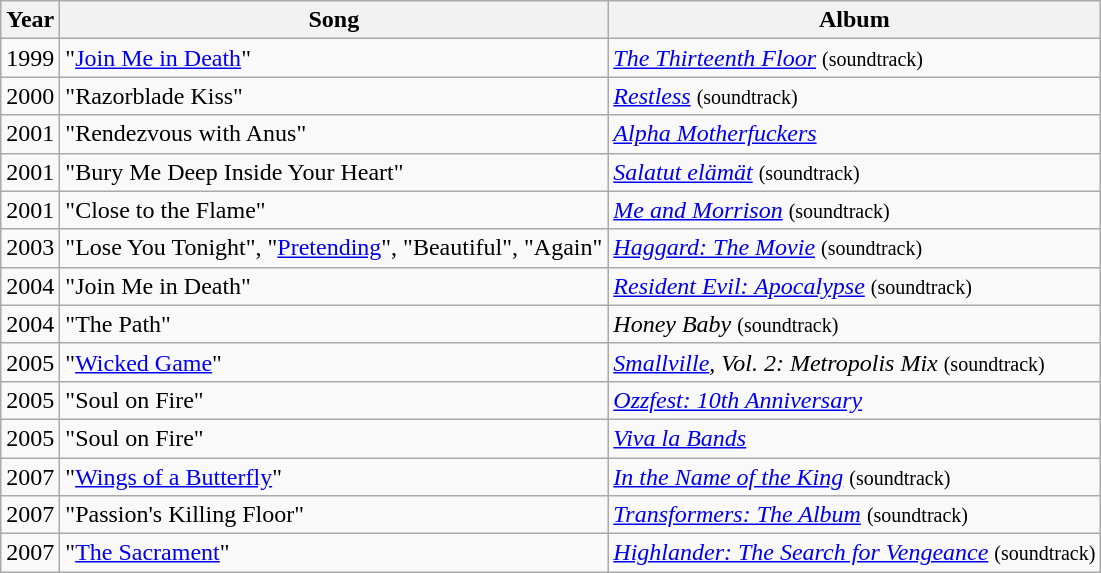<table class="wikitable">
<tr>
<th>Year</th>
<th style="text-align:center;">Song</th>
<th>Album</th>
</tr>
<tr>
<td>1999</td>
<td>"<a href='#'>Join Me in Death</a>"</td>
<td><em><a href='#'>The Thirteenth Floor</a></em> <small>(soundtrack)</small></td>
</tr>
<tr>
<td>2000</td>
<td>"Razorblade Kiss"</td>
<td><em><a href='#'>Restless</a></em> <small>(soundtrack)</small></td>
</tr>
<tr>
<td>2001</td>
<td>"Rendezvous with Anus"</td>
<td><em><a href='#'>Alpha Motherfuckers</a></em></td>
</tr>
<tr>
<td>2001</td>
<td>"Bury Me Deep Inside Your Heart"</td>
<td><em><a href='#'>Salatut elämät</a></em> <small>(soundtrack)</small></td>
</tr>
<tr>
<td>2001</td>
<td>"Close to the Flame"</td>
<td><em><a href='#'>Me and Morrison</a></em> <small>(soundtrack)</small></td>
</tr>
<tr>
<td>2003</td>
<td>"Lose You Tonight", "<a href='#'>Pretending</a>", "Beautiful", "Again"</td>
<td><em><a href='#'>Haggard: The Movie</a></em> <small>(soundtrack)</small></td>
</tr>
<tr>
<td>2004</td>
<td>"Join Me in Death"</td>
<td><em><a href='#'>Resident Evil: Apocalypse</a></em> <small>(soundtrack)</small></td>
</tr>
<tr>
<td>2004</td>
<td>"The Path"</td>
<td><em>Honey Baby</em> <small>(soundtrack)</small></td>
</tr>
<tr>
<td>2005</td>
<td>"<a href='#'>Wicked Game</a>"</td>
<td><em><a href='#'>Smallville</a>, Vol. 2: Metropolis Mix</em> <small>(soundtrack)</small></td>
</tr>
<tr>
<td>2005</td>
<td>"Soul on Fire"</td>
<td><em><a href='#'>Ozzfest: 10th Anniversary</a></em></td>
</tr>
<tr>
<td>2005</td>
<td>"Soul on Fire"</td>
<td><em><a href='#'>Viva la Bands</a></em></td>
</tr>
<tr>
<td>2007</td>
<td>"<a href='#'>Wings of a Butterfly</a>"</td>
<td><em><a href='#'>In the Name of the King</a></em> <small>(soundtrack)</small></td>
</tr>
<tr>
<td>2007</td>
<td>"Passion's Killing Floor"</td>
<td><em><a href='#'>Transformers: The Album</a></em> <small>(soundtrack)</small></td>
</tr>
<tr>
<td>2007</td>
<td>"<a href='#'>The Sacrament</a>"</td>
<td><em><a href='#'>Highlander: The Search for Vengeance</a></em> <small>(soundtrack)</small></td>
</tr>
</table>
